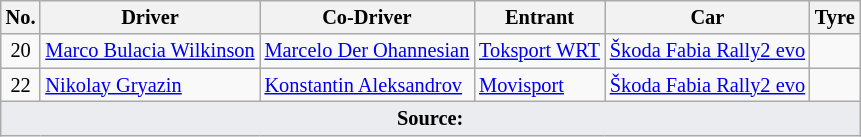<table class="wikitable" style="font-size: 85%;">
<tr>
<th>No.</th>
<th>Driver</th>
<th>Co-Driver</th>
<th>Entrant</th>
<th>Car</th>
<th>Tyre</th>
</tr>
<tr>
<td align="center">20</td>
<td> <a href='#'>Marco Bulacia Wilkinson</a></td>
<td> <a href='#'>Marcelo Der Ohannesian</a></td>
<td> <a href='#'>Toksport WRT</a></td>
<td><a href='#'>Škoda Fabia Rally2 evo</a></td>
<td align="center"></td>
</tr>
<tr>
<td align="center">22</td>
<td> <a href='#'>Nikolay Gryazin</a></td>
<td> <a href='#'>Konstantin Aleksandrov</a></td>
<td> <a href='#'>Movisport</a></td>
<td><a href='#'>Škoda Fabia Rally2 evo</a></td>
<td align="center"></td>
</tr>
<tr>
<td colspan="6" style="background-color:#EAECF0;text-align:center"><strong>Source:</strong></td>
</tr>
</table>
